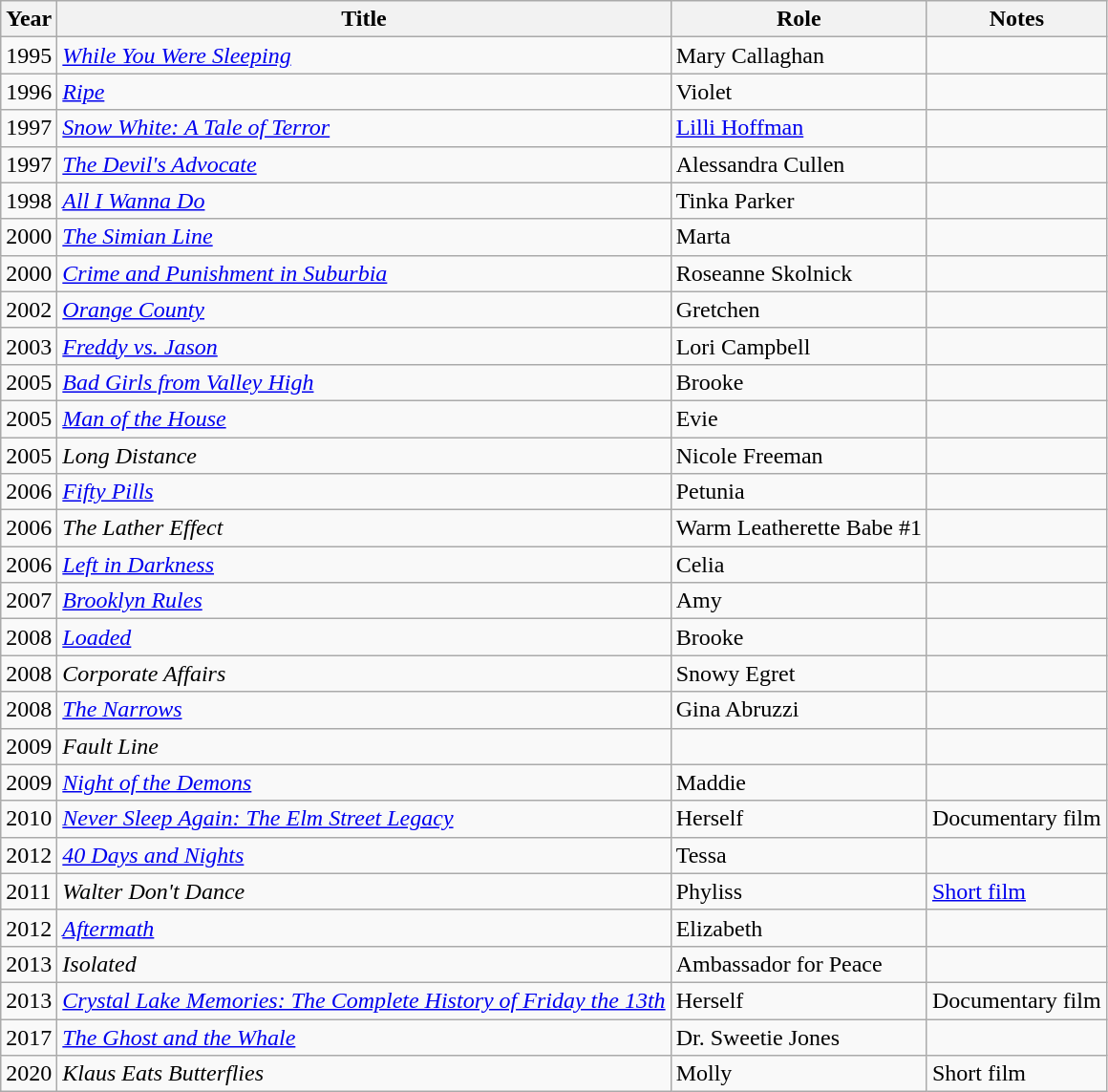<table class="wikitable sortable">
<tr>
<th>Year</th>
<th>Title</th>
<th>Role</th>
<th class="unsortable">Notes</th>
</tr>
<tr>
<td>1995</td>
<td><em><a href='#'>While You Were Sleeping</a></em></td>
<td>Mary Callaghan</td>
<td></td>
</tr>
<tr>
<td>1996</td>
<td><em><a href='#'>Ripe</a></em></td>
<td>Violet</td>
<td></td>
</tr>
<tr>
<td>1997</td>
<td><em><a href='#'>Snow White: A Tale of Terror</a></em></td>
<td><a href='#'>Lilli Hoffman</a></td>
<td></td>
</tr>
<tr>
<td>1997</td>
<td><em><a href='#'>The Devil's Advocate</a></em></td>
<td>Alessandra Cullen</td>
<td></td>
</tr>
<tr>
<td>1998</td>
<td><em><a href='#'>All I Wanna Do</a></em></td>
<td>Tinka Parker</td>
<td></td>
</tr>
<tr>
<td>2000</td>
<td><em><a href='#'>The Simian Line</a></em></td>
<td>Marta</td>
<td></td>
</tr>
<tr>
<td>2000</td>
<td><em><a href='#'>Crime and Punishment in Suburbia</a></em></td>
<td>Roseanne Skolnick</td>
<td></td>
</tr>
<tr>
<td>2002</td>
<td><em><a href='#'>Orange County</a></em></td>
<td>Gretchen</td>
<td></td>
</tr>
<tr>
<td>2003</td>
<td><em><a href='#'>Freddy vs. Jason</a></em></td>
<td>Lori Campbell</td>
<td></td>
</tr>
<tr>
<td>2005</td>
<td><em><a href='#'>Bad Girls from Valley High</a></em></td>
<td>Brooke</td>
<td></td>
</tr>
<tr>
<td>2005</td>
<td><em><a href='#'>Man of the House</a></em></td>
<td>Evie</td>
<td></td>
</tr>
<tr>
<td>2005</td>
<td><em>Long Distance</em></td>
<td>Nicole Freeman</td>
<td></td>
</tr>
<tr>
<td>2006</td>
<td><em><a href='#'>Fifty Pills</a></em></td>
<td>Petunia</td>
<td></td>
</tr>
<tr>
<td>2006</td>
<td><em>The Lather Effect</em></td>
<td>Warm Leatherette Babe #1</td>
<td></td>
</tr>
<tr>
<td>2006</td>
<td><em><a href='#'>Left in Darkness</a></em></td>
<td>Celia</td>
<td></td>
</tr>
<tr>
<td>2007</td>
<td><em><a href='#'>Brooklyn Rules</a></em></td>
<td>Amy</td>
<td></td>
</tr>
<tr>
<td>2008</td>
<td><em><a href='#'>Loaded</a></em></td>
<td>Brooke</td>
<td></td>
</tr>
<tr>
<td>2008</td>
<td><em>Corporate Affairs</em></td>
<td>Snowy Egret</td>
<td></td>
</tr>
<tr>
<td>2008</td>
<td><em><a href='#'>The Narrows</a></em></td>
<td>Gina Abruzzi</td>
<td></td>
</tr>
<tr>
<td>2009</td>
<td><em>Fault Line</em></td>
<td></td>
<td></td>
</tr>
<tr>
<td>2009</td>
<td><em><a href='#'>Night of the Demons</a></em></td>
<td>Maddie</td>
<td></td>
</tr>
<tr>
<td>2010</td>
<td><em><a href='#'>Never Sleep Again: The Elm Street Legacy</a></em></td>
<td>Herself</td>
<td>Documentary film</td>
</tr>
<tr>
<td>2012</td>
<td><em><a href='#'>40 Days and Nights</a></em></td>
<td>Tessa</td>
<td></td>
</tr>
<tr>
<td>2011</td>
<td><em>Walter Don't Dance</em></td>
<td>Phyliss</td>
<td><a href='#'>Short film</a></td>
</tr>
<tr>
<td>2012</td>
<td><em><a href='#'>Aftermath</a></em></td>
<td>Elizabeth</td>
<td></td>
</tr>
<tr>
<td>2013</td>
<td><em>Isolated</em></td>
<td>Ambassador for Peace</td>
<td></td>
</tr>
<tr>
<td>2013</td>
<td><em><a href='#'>Crystal Lake Memories: The Complete History of Friday the 13th</a></em></td>
<td>Herself</td>
<td>Documentary film</td>
</tr>
<tr>
<td>2017</td>
<td><em><a href='#'>The Ghost and the Whale</a></em></td>
<td>Dr. Sweetie Jones</td>
<td></td>
</tr>
<tr>
<td>2020</td>
<td><em>Klaus Eats Butterflies</em></td>
<td>Molly</td>
<td>Short film</td>
</tr>
</table>
